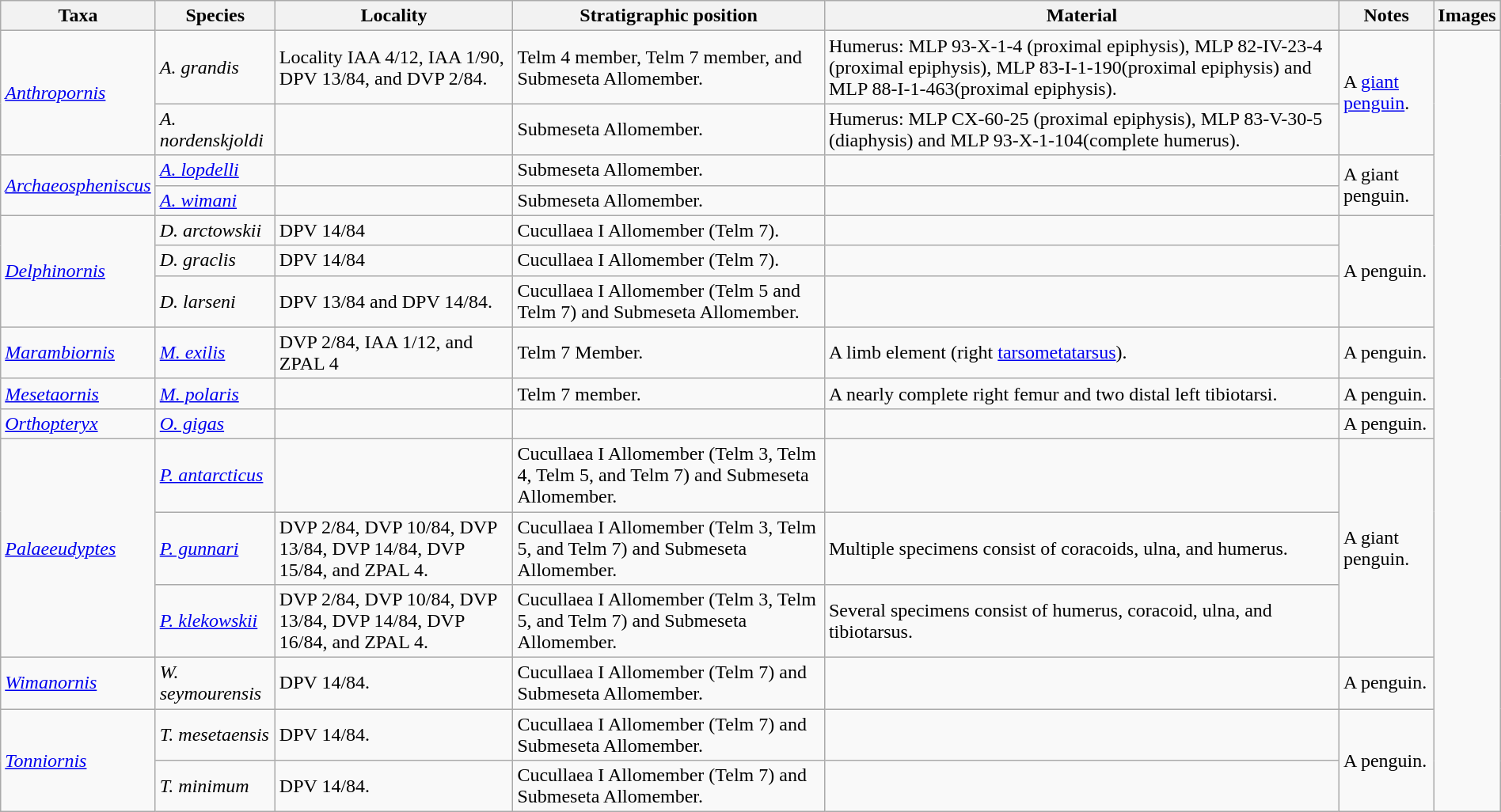<table class="wikitable sortable" align="center" width="100%">
<tr>
<th>Taxa</th>
<th>Species</th>
<th>Locality</th>
<th>Stratigraphic position</th>
<th>Material</th>
<th>Notes</th>
<th>Images</th>
</tr>
<tr>
<td rowspan = "2"><em><a href='#'>Anthropornis</a></em></td>
<td><em>A. grandis</em></td>
<td>Locality IAA 4/12, IAA 1/90, DPV 13/84, and DVP 2/84.</td>
<td>Telm 4 member, Telm 7 member, and Submeseta Allomember.</td>
<td>Humerus: MLP 93-X-1-4 (proximal epiphysis), MLP 82-IV-23-4 (proximal epiphysis), MLP 83-I-1-190(proximal epiphysis) and MLP 88-I-1-463(proximal epiphysis).</td>
<td rowspan = "2">A <a href='#'>giant penguin</a>.</td>
<td rowspan = 100> </td>
</tr>
<tr>
<td><em>A. nordenskjoldi</em></td>
<td></td>
<td>Submeseta Allomember.</td>
<td>Humerus: MLP CX-60-25 (proximal epiphysis), MLP 83-V-30-5 (diaphysis) and MLP 93-X-1-104(complete humerus).</td>
</tr>
<tr>
<td rowspan = "2"><em><a href='#'>Archaeospheniscus</a></em></td>
<td><em><a href='#'>A. lopdelli</a></em></td>
<td></td>
<td>Submeseta Allomember.</td>
<td></td>
<td rowspan = "2">A giant penguin.</td>
</tr>
<tr>
<td><em><a href='#'>A. wimani</a></em></td>
<td></td>
<td>Submeseta Allomember.</td>
</tr>
<tr>
<td rowspan = "3"><em><a href='#'>Delphinornis</a></em></td>
<td><em>D. arctowskii</em></td>
<td>DPV 14/84</td>
<td>Cucullaea I Allomember (Telm 7).</td>
<td></td>
<td rowspan="3">A penguin.</td>
</tr>
<tr>
<td><em>D. graclis</em></td>
<td>DPV 14/84</td>
<td>Cucullaea I Allomember (Telm 7).</td>
<td></td>
</tr>
<tr>
<td><em>D. larseni</em></td>
<td>DPV 13/84 and DPV 14/84.</td>
<td>Cucullaea I Allomember (Telm 5 and Telm 7) and Submeseta Allomember.</td>
<td></td>
</tr>
<tr>
<td><em><a href='#'>Marambiornis</a></em></td>
<td><em><a href='#'>M. exilis</a></em></td>
<td>DVP 2/84, IAA 1/12, and ZPAL 4</td>
<td>Telm 7 Member.</td>
<td>A limb element (right <a href='#'>tarsometatarsus</a>).</td>
<td>A penguin.</td>
</tr>
<tr>
<td><em><a href='#'>Mesetaornis</a></em></td>
<td><em><a href='#'>M. polaris</a></em></td>
<td></td>
<td>Telm 7 member.</td>
<td>A nearly complete right femur and two distal left tibiotarsi.</td>
<td>A penguin.</td>
</tr>
<tr>
<td><em><a href='#'>Orthopteryx</a></em></td>
<td><em><a href='#'>O. gigas</a></em></td>
<td></td>
<td></td>
<td></td>
<td>A penguin.</td>
</tr>
<tr>
<td rowspan = "3"><em><a href='#'>Palaeeudyptes</a></em></td>
<td><em><a href='#'>P. antarcticus</a></em></td>
<td></td>
<td>Cucullaea I Allomember (Telm 3, Telm 4, Telm 5, and Telm 7) and Submeseta Allomember.</td>
<td></td>
<td rowspan="3">A giant penguin.</td>
</tr>
<tr>
<td><em><a href='#'>P. gunnari</a></em> </td>
<td>DVP 2/84, DVP 10/84, DVP 13/84, DVP 14/84, DVP 15/84, and ZPAL 4.</td>
<td>Cucullaea I Allomember (Telm 3, Telm 5, and Telm 7) and Submeseta Allomember.</td>
<td>Multiple specimens consist of coracoids, ulna, and humerus.</td>
</tr>
<tr>
<td><em><a href='#'>P. klekowskii</a></em></td>
<td>DVP 2/84, DVP 10/84, DVP 13/84, DVP 14/84, DVP 16/84, and ZPAL 4.</td>
<td>Cucullaea I Allomember (Telm 3, Telm 5, and Telm 7) and Submeseta Allomember.</td>
<td>Several specimens consist of humerus, coracoid, ulna, and tibiotarsus.</td>
</tr>
<tr>
<td><em><a href='#'>Wimanornis</a></em></td>
<td><em>W. seymourensis</em></td>
<td>DPV 14/84.</td>
<td>Cucullaea I Allomember (Telm 7) and Submeseta Allomember.</td>
<td></td>
<td>A penguin.</td>
</tr>
<tr>
<td rowspan = "2"><em><a href='#'>Tonniornis</a></em></td>
<td><em>T. mesetaensis</em></td>
<td>DPV 14/84.</td>
<td>Cucullaea I Allomember (Telm 7) and Submeseta Allomember.</td>
<td></td>
<td rowspan="2">A penguin.</td>
</tr>
<tr>
<td><em>T. minimum</em></td>
<td>DPV 14/84.</td>
<td>Cucullaea I Allomember (Telm 7) and Submeseta Allomember.</td>
<td></td>
</tr>
</table>
